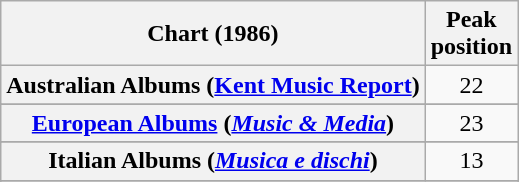<table class="wikitable sortable plainrowheaders" style="text-align:center">
<tr>
<th scope="col">Chart (1986)</th>
<th scope="col">Peak<br>position</th>
</tr>
<tr>
<th scope="row">Australian Albums (<a href='#'>Kent Music Report</a>)</th>
<td>22</td>
</tr>
<tr>
</tr>
<tr>
</tr>
<tr>
<th scope="row"><a href='#'>European Albums</a> (<em><a href='#'>Music & Media</a></em>)</th>
<td>23</td>
</tr>
<tr>
</tr>
<tr>
<th scope="row">Italian Albums (<em><a href='#'>Musica e dischi</a></em>)</th>
<td>13</td>
</tr>
<tr>
</tr>
<tr>
</tr>
<tr>
</tr>
<tr>
</tr>
<tr>
</tr>
</table>
